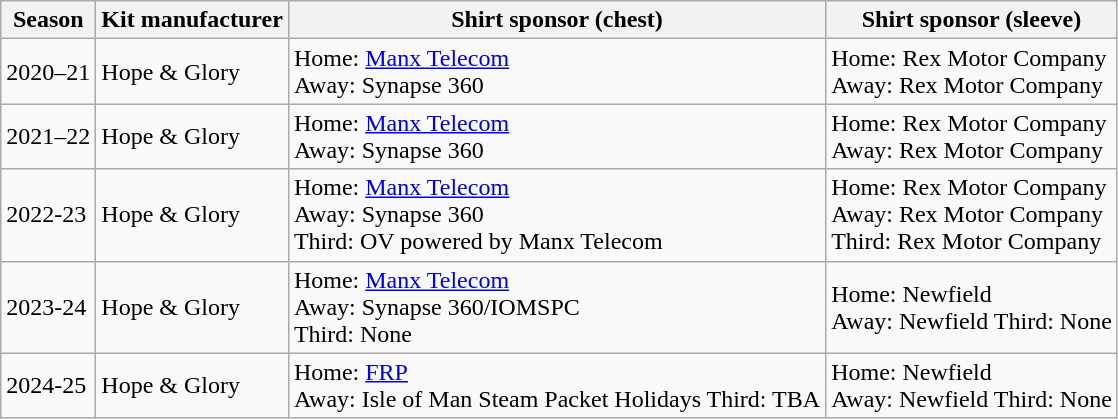<table class="wikitable">
<tr>
<th>Season</th>
<th>Kit manufacturer</th>
<th>Shirt sponsor (chest)</th>
<th>Shirt sponsor (sleeve)</th>
</tr>
<tr>
<td>2020–21</td>
<td>Hope & Glory</td>
<td>Home: <a href='#'>Manx Telecom</a><br>Away: Synapse 360</td>
<td>Home: Rex Motor Company<br>Away: Rex Motor Company</td>
</tr>
<tr>
<td>2021–22</td>
<td>Hope & Glory</td>
<td>Home: <a href='#'>Manx Telecom</a><br>Away: Synapse 360</td>
<td>Home: Rex Motor Company<br>Away: Rex Motor Company</td>
</tr>
<tr>
<td>2022-23</td>
<td>Hope & Glory</td>
<td>Home: <a href='#'>Manx Telecom</a><br>Away: Synapse 360<br>Third: OV powered by Manx Telecom</td>
<td>Home: Rex Motor Company<br>Away: Rex Motor Company<br>Third: Rex Motor Company</td>
</tr>
<tr>
<td>2023-24</td>
<td>Hope & Glory</td>
<td>Home: <a href='#'>Manx Telecom</a><br>Away: Synapse 360/IOMSPC<br>Third: None</td>
<td>Home: Newfield<br>Away: Newfield
Third: None</td>
</tr>
<tr>
<td>2024-25</td>
<td>Hope & Glory</td>
<td>Home: <a href='#'>FRP</a><br>Away: Isle of Man Steam Packet Holidays
Third: TBA</td>
<td>Home: Newfield<br>Away: Newfield
Third: None</td>
</tr>
</table>
